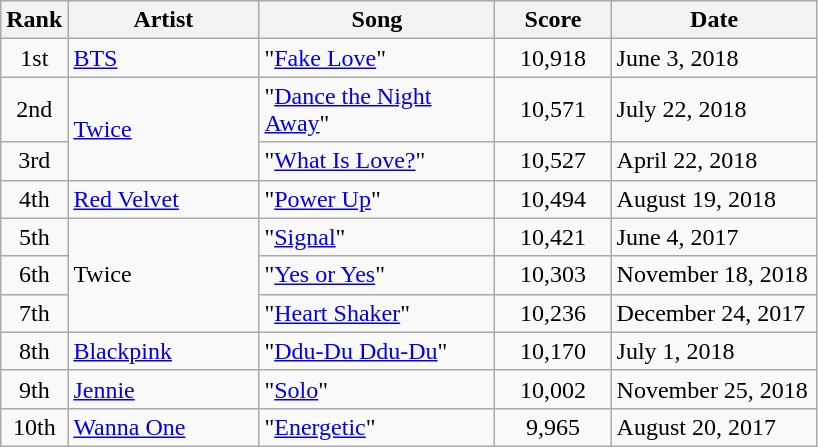<table class="wikitable">
<tr>
<th>Rank</th>
<th style="width:120px;">Artist</th>
<th style="width:150px;">Song</th>
<th style="width:70px;">Score</th>
<th style="width:130px;">Date</th>
</tr>
<tr>
<td style="text-align:center">1st</td>
<td><a href='#'>BTS</a></td>
<td>"<a href='#'>Fake Love</a>"</td>
<td style="text-align:center">10,918</td>
<td>June 3, 2018</td>
</tr>
<tr>
<td style="text-align:center">2nd</td>
<td rowspan="2"><a href='#'>Twice</a></td>
<td>"<a href='#'>Dance the Night Away</a>"</td>
<td style="text-align:center">10,571</td>
<td>July 22, 2018</td>
</tr>
<tr>
<td style="text-align:center">3rd</td>
<td>"<a href='#'>What Is Love?</a>"</td>
<td style="text-align:center">10,527</td>
<td>April 22, 2018</td>
</tr>
<tr>
<td style="text-align:center">4th</td>
<td><a href='#'>Red Velvet</a></td>
<td>"<a href='#'>Power Up</a>"</td>
<td style="text-align:center">10,494</td>
<td>August 19, 2018</td>
</tr>
<tr>
<td style="text-align:center">5th</td>
<td rowspan="3">Twice</td>
<td>"<a href='#'>Signal</a>"</td>
<td style="text-align:center">10,421</td>
<td>June 4, 2017</td>
</tr>
<tr>
<td style="text-align:center">6th</td>
<td>"<a href='#'>Yes or Yes</a>"</td>
<td style="text-align:center">10,303</td>
<td>November 18, 2018</td>
</tr>
<tr>
<td style="text-align:center">7th</td>
<td>"<a href='#'>Heart Shaker</a>"</td>
<td style="text-align:center">10,236</td>
<td>December 24, 2017</td>
</tr>
<tr>
<td style="text-align:center">8th</td>
<td><a href='#'>Blackpink</a></td>
<td>"<a href='#'>Ddu-Du Ddu-Du</a>"</td>
<td style="text-align:center">10,170</td>
<td>July 1, 2018</td>
</tr>
<tr>
<td style="text-align:center">9th</td>
<td><a href='#'>Jennie</a></td>
<td>"<a href='#'>Solo</a>"</td>
<td style="text-align:center">10,002</td>
<td>November 25, 2018</td>
</tr>
<tr>
<td style="text-align:center">10th</td>
<td><a href='#'>Wanna One</a></td>
<td>"<a href='#'>Energetic</a>"</td>
<td style="text-align:center">9,965</td>
<td>August 20, 2017</td>
</tr>
</table>
